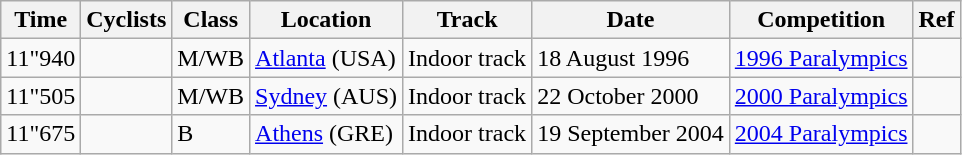<table class="wikitable">
<tr align="left">
<th>Time</th>
<th>Cyclists</th>
<th>Class</th>
<th>Location</th>
<th>Track</th>
<th>Date</th>
<th>Competition</th>
<th>Ref</th>
</tr>
<tr>
<td>11"940</td>
<td><br></td>
<td>M/WB</td>
<td><a href='#'>Atlanta</a> (USA)</td>
<td>Indoor track</td>
<td>18 August 1996</td>
<td><a href='#'>1996 Paralympics</a></td>
<td></td>
</tr>
<tr>
<td>11"505</td>
<td><br></td>
<td>M/WB</td>
<td><a href='#'>Sydney</a> (AUS)</td>
<td>Indoor track</td>
<td>22 October 2000</td>
<td><a href='#'>2000 Paralympics</a></td>
<td></td>
</tr>
<tr>
<td>11"675</td>
<td><br></td>
<td>B</td>
<td><a href='#'>Athens</a> (GRE)</td>
<td>Indoor track</td>
<td>19 September 2004</td>
<td><a href='#'>2004 Paralympics</a></td>
<td></td>
</tr>
</table>
